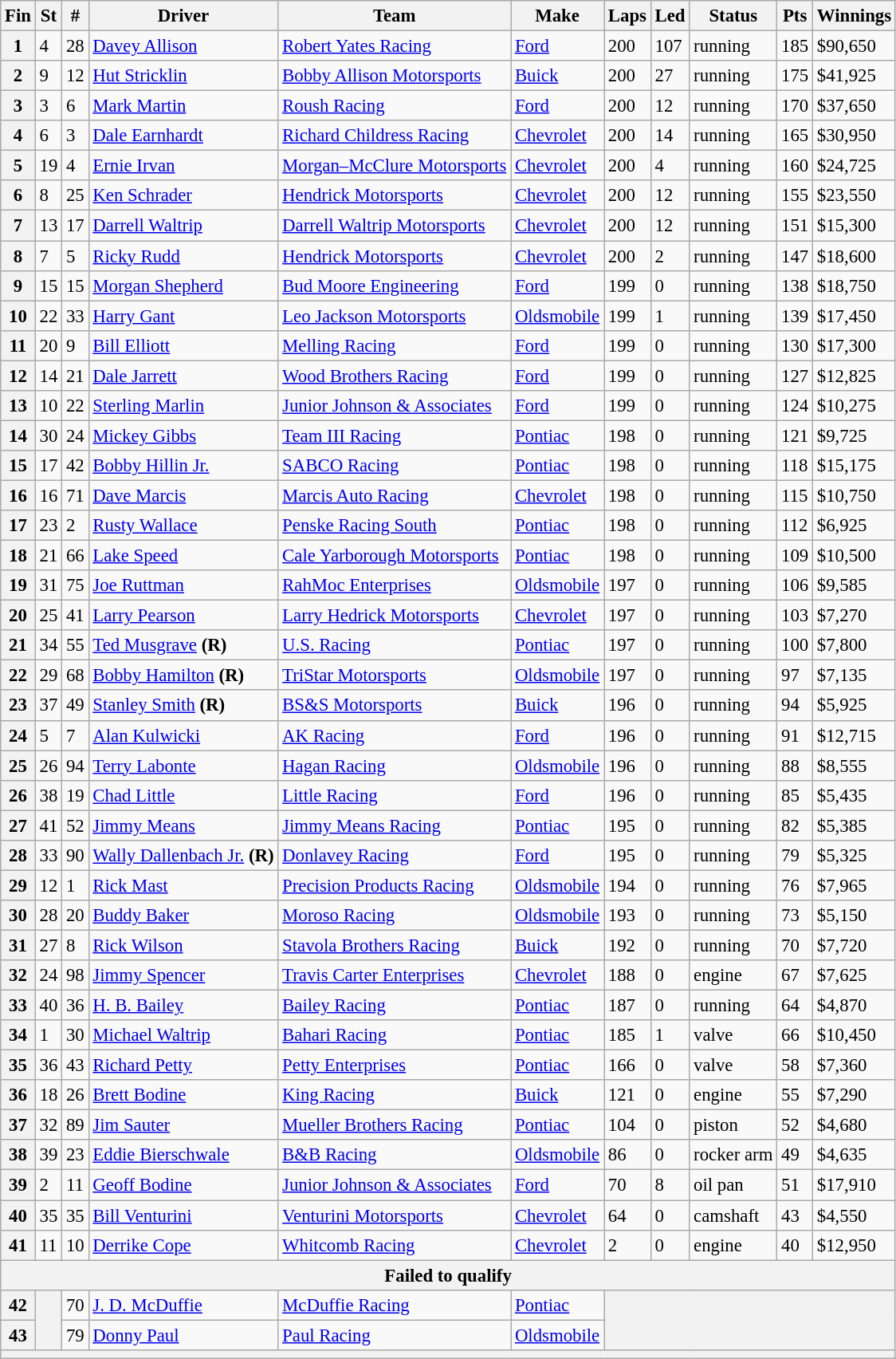<table class="wikitable" style="font-size:95%">
<tr>
<th>Fin</th>
<th>St</th>
<th>#</th>
<th>Driver</th>
<th>Team</th>
<th>Make</th>
<th>Laps</th>
<th>Led</th>
<th>Status</th>
<th>Pts</th>
<th>Winnings</th>
</tr>
<tr>
<th>1</th>
<td>4</td>
<td>28</td>
<td><a href='#'>Davey Allison</a></td>
<td><a href='#'>Robert Yates Racing</a></td>
<td><a href='#'>Ford</a></td>
<td>200</td>
<td>107</td>
<td>running</td>
<td>185</td>
<td>$90,650</td>
</tr>
<tr>
<th>2</th>
<td>9</td>
<td>12</td>
<td><a href='#'>Hut Stricklin</a></td>
<td><a href='#'>Bobby Allison Motorsports</a></td>
<td><a href='#'>Buick</a></td>
<td>200</td>
<td>27</td>
<td>running</td>
<td>175</td>
<td>$41,925</td>
</tr>
<tr>
<th>3</th>
<td>3</td>
<td>6</td>
<td><a href='#'>Mark Martin</a></td>
<td><a href='#'>Roush Racing</a></td>
<td><a href='#'>Ford</a></td>
<td>200</td>
<td>12</td>
<td>running</td>
<td>170</td>
<td>$37,650</td>
</tr>
<tr>
<th>4</th>
<td>6</td>
<td>3</td>
<td><a href='#'>Dale Earnhardt</a></td>
<td><a href='#'>Richard Childress Racing</a></td>
<td><a href='#'>Chevrolet</a></td>
<td>200</td>
<td>14</td>
<td>running</td>
<td>165</td>
<td>$30,950</td>
</tr>
<tr>
<th>5</th>
<td>19</td>
<td>4</td>
<td><a href='#'>Ernie Irvan</a></td>
<td><a href='#'>Morgan–McClure Motorsports</a></td>
<td><a href='#'>Chevrolet</a></td>
<td>200</td>
<td>4</td>
<td>running</td>
<td>160</td>
<td>$24,725</td>
</tr>
<tr>
<th>6</th>
<td>8</td>
<td>25</td>
<td><a href='#'>Ken Schrader</a></td>
<td><a href='#'>Hendrick Motorsports</a></td>
<td><a href='#'>Chevrolet</a></td>
<td>200</td>
<td>12</td>
<td>running</td>
<td>155</td>
<td>$23,550</td>
</tr>
<tr>
<th>7</th>
<td>13</td>
<td>17</td>
<td><a href='#'>Darrell Waltrip</a></td>
<td><a href='#'>Darrell Waltrip Motorsports</a></td>
<td><a href='#'>Chevrolet</a></td>
<td>200</td>
<td>12</td>
<td>running</td>
<td>151</td>
<td>$15,300</td>
</tr>
<tr>
<th>8</th>
<td>7</td>
<td>5</td>
<td><a href='#'>Ricky Rudd</a></td>
<td><a href='#'>Hendrick Motorsports</a></td>
<td><a href='#'>Chevrolet</a></td>
<td>200</td>
<td>2</td>
<td>running</td>
<td>147</td>
<td>$18,600</td>
</tr>
<tr>
<th>9</th>
<td>15</td>
<td>15</td>
<td><a href='#'>Morgan Shepherd</a></td>
<td><a href='#'>Bud Moore Engineering</a></td>
<td><a href='#'>Ford</a></td>
<td>199</td>
<td>0</td>
<td>running</td>
<td>138</td>
<td>$18,750</td>
</tr>
<tr>
<th>10</th>
<td>22</td>
<td>33</td>
<td><a href='#'>Harry Gant</a></td>
<td><a href='#'>Leo Jackson Motorsports</a></td>
<td><a href='#'>Oldsmobile</a></td>
<td>199</td>
<td>1</td>
<td>running</td>
<td>139</td>
<td>$17,450</td>
</tr>
<tr>
<th>11</th>
<td>20</td>
<td>9</td>
<td><a href='#'>Bill Elliott</a></td>
<td><a href='#'>Melling Racing</a></td>
<td><a href='#'>Ford</a></td>
<td>199</td>
<td>0</td>
<td>running</td>
<td>130</td>
<td>$17,300</td>
</tr>
<tr>
<th>12</th>
<td>14</td>
<td>21</td>
<td><a href='#'>Dale Jarrett</a></td>
<td><a href='#'>Wood Brothers Racing</a></td>
<td><a href='#'>Ford</a></td>
<td>199</td>
<td>0</td>
<td>running</td>
<td>127</td>
<td>$12,825</td>
</tr>
<tr>
<th>13</th>
<td>10</td>
<td>22</td>
<td><a href='#'>Sterling Marlin</a></td>
<td><a href='#'>Junior Johnson & Associates</a></td>
<td><a href='#'>Ford</a></td>
<td>199</td>
<td>0</td>
<td>running</td>
<td>124</td>
<td>$10,275</td>
</tr>
<tr>
<th>14</th>
<td>30</td>
<td>24</td>
<td><a href='#'>Mickey Gibbs</a></td>
<td><a href='#'>Team III Racing</a></td>
<td><a href='#'>Pontiac</a></td>
<td>198</td>
<td>0</td>
<td>running</td>
<td>121</td>
<td>$9,725</td>
</tr>
<tr>
<th>15</th>
<td>17</td>
<td>42</td>
<td><a href='#'>Bobby Hillin Jr.</a></td>
<td><a href='#'>SABCO Racing</a></td>
<td><a href='#'>Pontiac</a></td>
<td>198</td>
<td>0</td>
<td>running</td>
<td>118</td>
<td>$15,175</td>
</tr>
<tr>
<th>16</th>
<td>16</td>
<td>71</td>
<td><a href='#'>Dave Marcis</a></td>
<td><a href='#'>Marcis Auto Racing</a></td>
<td><a href='#'>Chevrolet</a></td>
<td>198</td>
<td>0</td>
<td>running</td>
<td>115</td>
<td>$10,750</td>
</tr>
<tr>
<th>17</th>
<td>23</td>
<td>2</td>
<td><a href='#'>Rusty Wallace</a></td>
<td><a href='#'>Penske Racing South</a></td>
<td><a href='#'>Pontiac</a></td>
<td>198</td>
<td>0</td>
<td>running</td>
<td>112</td>
<td>$6,925</td>
</tr>
<tr>
<th>18</th>
<td>21</td>
<td>66</td>
<td><a href='#'>Lake Speed</a></td>
<td><a href='#'>Cale Yarborough Motorsports</a></td>
<td><a href='#'>Pontiac</a></td>
<td>198</td>
<td>0</td>
<td>running</td>
<td>109</td>
<td>$10,500</td>
</tr>
<tr>
<th>19</th>
<td>31</td>
<td>75</td>
<td><a href='#'>Joe Ruttman</a></td>
<td><a href='#'>RahMoc Enterprises</a></td>
<td><a href='#'>Oldsmobile</a></td>
<td>197</td>
<td>0</td>
<td>running</td>
<td>106</td>
<td>$9,585</td>
</tr>
<tr>
<th>20</th>
<td>25</td>
<td>41</td>
<td><a href='#'>Larry Pearson</a></td>
<td><a href='#'>Larry Hedrick Motorsports</a></td>
<td><a href='#'>Chevrolet</a></td>
<td>197</td>
<td>0</td>
<td>running</td>
<td>103</td>
<td>$7,270</td>
</tr>
<tr>
<th>21</th>
<td>34</td>
<td>55</td>
<td><a href='#'>Ted Musgrave</a> <strong>(R)</strong></td>
<td><a href='#'>U.S. Racing</a></td>
<td><a href='#'>Pontiac</a></td>
<td>197</td>
<td>0</td>
<td>running</td>
<td>100</td>
<td>$7,800</td>
</tr>
<tr>
<th>22</th>
<td>29</td>
<td>68</td>
<td><a href='#'>Bobby Hamilton</a> <strong>(R)</strong></td>
<td><a href='#'>TriStar Motorsports</a></td>
<td><a href='#'>Oldsmobile</a></td>
<td>197</td>
<td>0</td>
<td>running</td>
<td>97</td>
<td>$7,135</td>
</tr>
<tr>
<th>23</th>
<td>37</td>
<td>49</td>
<td><a href='#'>Stanley Smith</a> <strong>(R)</strong></td>
<td><a href='#'>BS&S Motorsports</a></td>
<td><a href='#'>Buick</a></td>
<td>196</td>
<td>0</td>
<td>running</td>
<td>94</td>
<td>$5,925</td>
</tr>
<tr>
<th>24</th>
<td>5</td>
<td>7</td>
<td><a href='#'>Alan Kulwicki</a></td>
<td><a href='#'>AK Racing</a></td>
<td><a href='#'>Ford</a></td>
<td>196</td>
<td>0</td>
<td>running</td>
<td>91</td>
<td>$12,715</td>
</tr>
<tr>
<th>25</th>
<td>26</td>
<td>94</td>
<td><a href='#'>Terry Labonte</a></td>
<td><a href='#'>Hagan Racing</a></td>
<td><a href='#'>Oldsmobile</a></td>
<td>196</td>
<td>0</td>
<td>running</td>
<td>88</td>
<td>$8,555</td>
</tr>
<tr>
<th>26</th>
<td>38</td>
<td>19</td>
<td><a href='#'>Chad Little</a></td>
<td><a href='#'>Little Racing</a></td>
<td><a href='#'>Ford</a></td>
<td>196</td>
<td>0</td>
<td>running</td>
<td>85</td>
<td>$5,435</td>
</tr>
<tr>
<th>27</th>
<td>41</td>
<td>52</td>
<td><a href='#'>Jimmy Means</a></td>
<td><a href='#'>Jimmy Means Racing</a></td>
<td><a href='#'>Pontiac</a></td>
<td>195</td>
<td>0</td>
<td>running</td>
<td>82</td>
<td>$5,385</td>
</tr>
<tr>
<th>28</th>
<td>33</td>
<td>90</td>
<td><a href='#'>Wally Dallenbach Jr.</a> <strong>(R)</strong></td>
<td><a href='#'>Donlavey Racing</a></td>
<td><a href='#'>Ford</a></td>
<td>195</td>
<td>0</td>
<td>running</td>
<td>79</td>
<td>$5,325</td>
</tr>
<tr>
<th>29</th>
<td>12</td>
<td>1</td>
<td><a href='#'>Rick Mast</a></td>
<td><a href='#'>Precision Products Racing</a></td>
<td><a href='#'>Oldsmobile</a></td>
<td>194</td>
<td>0</td>
<td>running</td>
<td>76</td>
<td>$7,965</td>
</tr>
<tr>
<th>30</th>
<td>28</td>
<td>20</td>
<td><a href='#'>Buddy Baker</a></td>
<td><a href='#'>Moroso Racing</a></td>
<td><a href='#'>Oldsmobile</a></td>
<td>193</td>
<td>0</td>
<td>running</td>
<td>73</td>
<td>$5,150</td>
</tr>
<tr>
<th>31</th>
<td>27</td>
<td>8</td>
<td><a href='#'>Rick Wilson</a></td>
<td><a href='#'>Stavola Brothers Racing</a></td>
<td><a href='#'>Buick</a></td>
<td>192</td>
<td>0</td>
<td>running</td>
<td>70</td>
<td>$7,720</td>
</tr>
<tr>
<th>32</th>
<td>24</td>
<td>98</td>
<td><a href='#'>Jimmy Spencer</a></td>
<td><a href='#'>Travis Carter Enterprises</a></td>
<td><a href='#'>Chevrolet</a></td>
<td>188</td>
<td>0</td>
<td>engine</td>
<td>67</td>
<td>$7,625</td>
</tr>
<tr>
<th>33</th>
<td>40</td>
<td>36</td>
<td><a href='#'>H. B. Bailey</a></td>
<td><a href='#'>Bailey Racing</a></td>
<td><a href='#'>Pontiac</a></td>
<td>187</td>
<td>0</td>
<td>running</td>
<td>64</td>
<td>$4,870</td>
</tr>
<tr>
<th>34</th>
<td>1</td>
<td>30</td>
<td><a href='#'>Michael Waltrip</a></td>
<td><a href='#'>Bahari Racing</a></td>
<td><a href='#'>Pontiac</a></td>
<td>185</td>
<td>1</td>
<td>valve</td>
<td>66</td>
<td>$10,450</td>
</tr>
<tr>
<th>35</th>
<td>36</td>
<td>43</td>
<td><a href='#'>Richard Petty</a></td>
<td><a href='#'>Petty Enterprises</a></td>
<td><a href='#'>Pontiac</a></td>
<td>166</td>
<td>0</td>
<td>valve</td>
<td>58</td>
<td>$7,360</td>
</tr>
<tr>
<th>36</th>
<td>18</td>
<td>26</td>
<td><a href='#'>Brett Bodine</a></td>
<td><a href='#'>King Racing</a></td>
<td><a href='#'>Buick</a></td>
<td>121</td>
<td>0</td>
<td>engine</td>
<td>55</td>
<td>$7,290</td>
</tr>
<tr>
<th>37</th>
<td>32</td>
<td>89</td>
<td><a href='#'>Jim Sauter</a></td>
<td><a href='#'>Mueller Brothers Racing</a></td>
<td><a href='#'>Pontiac</a></td>
<td>104</td>
<td>0</td>
<td>piston</td>
<td>52</td>
<td>$4,680</td>
</tr>
<tr>
<th>38</th>
<td>39</td>
<td>23</td>
<td><a href='#'>Eddie Bierschwale</a></td>
<td><a href='#'>B&B Racing</a></td>
<td><a href='#'>Oldsmobile</a></td>
<td>86</td>
<td>0</td>
<td>rocker arm</td>
<td>49</td>
<td>$4,635</td>
</tr>
<tr>
<th>39</th>
<td>2</td>
<td>11</td>
<td><a href='#'>Geoff Bodine</a></td>
<td><a href='#'>Junior Johnson & Associates</a></td>
<td><a href='#'>Ford</a></td>
<td>70</td>
<td>8</td>
<td>oil pan</td>
<td>51</td>
<td>$17,910</td>
</tr>
<tr>
<th>40</th>
<td>35</td>
<td>35</td>
<td><a href='#'>Bill Venturini</a></td>
<td><a href='#'>Venturini Motorsports</a></td>
<td><a href='#'>Chevrolet</a></td>
<td>64</td>
<td>0</td>
<td>camshaft</td>
<td>43</td>
<td>$4,550</td>
</tr>
<tr>
<th>41</th>
<td>11</td>
<td>10</td>
<td><a href='#'>Derrike Cope</a></td>
<td><a href='#'>Whitcomb Racing</a></td>
<td><a href='#'>Chevrolet</a></td>
<td>2</td>
<td>0</td>
<td>engine</td>
<td>40</td>
<td>$12,950</td>
</tr>
<tr>
<th colspan="11">Failed to qualify</th>
</tr>
<tr>
<th>42</th>
<th rowspan="2"></th>
<td>70</td>
<td><a href='#'>J. D. McDuffie</a></td>
<td><a href='#'>McDuffie Racing</a></td>
<td><a href='#'>Pontiac</a></td>
<th colspan="5" rowspan="2"></th>
</tr>
<tr>
<th>43</th>
<td>79</td>
<td><a href='#'>Donny Paul</a></td>
<td><a href='#'>Paul Racing</a></td>
<td><a href='#'>Oldsmobile</a></td>
</tr>
<tr>
<th colspan="11"></th>
</tr>
</table>
